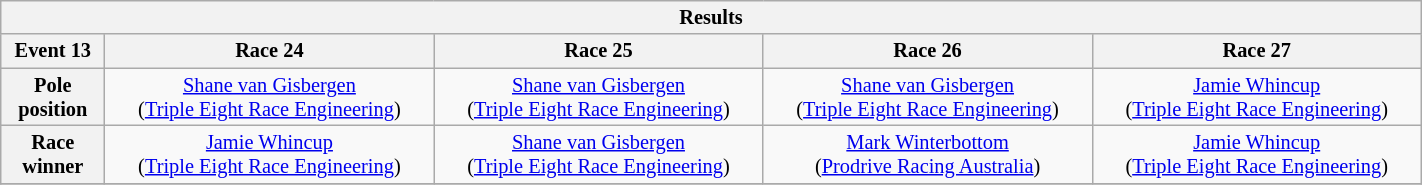<table class="wikitable collapsible collapsed" align="center" width="75%" style="font-size: 85%; max-width: 950px">
<tr>
<th colspan="5">Results</th>
</tr>
<tr>
<th>Event 13</th>
<th>Race 24</th>
<th>Race 25</th>
<th>Race 26</th>
<th>Race 27</th>
</tr>
<tr>
<th>Pole<br>position</th>
<td align="center"> <a href='#'>Shane van Gisbergen</a><br>(<a href='#'>Triple Eight Race Engineering</a>)</td>
<td align="center"> <a href='#'>Shane van Gisbergen</a><br>(<a href='#'>Triple Eight Race Engineering</a>)</td>
<td align="center"> <a href='#'>Shane van Gisbergen</a><br>(<a href='#'>Triple Eight Race Engineering</a>)</td>
<td align="center"> <a href='#'>Jamie Whincup</a><br>(<a href='#'>Triple Eight Race Engineering</a>)</td>
</tr>
<tr>
<th>Race<br>winner</th>
<td align="center"> <a href='#'>Jamie Whincup</a><br>(<a href='#'>Triple Eight Race Engineering</a>)</td>
<td align="center"> <a href='#'>Shane van Gisbergen</a><br>(<a href='#'>Triple Eight Race Engineering</a>)</td>
<td align="center"> <a href='#'>Mark Winterbottom</a><br>(<a href='#'>Prodrive Racing Australia</a>)</td>
<td align="center"> <a href='#'>Jamie Whincup</a><br>(<a href='#'>Triple Eight Race Engineering</a>)</td>
</tr>
<tr>
</tr>
</table>
